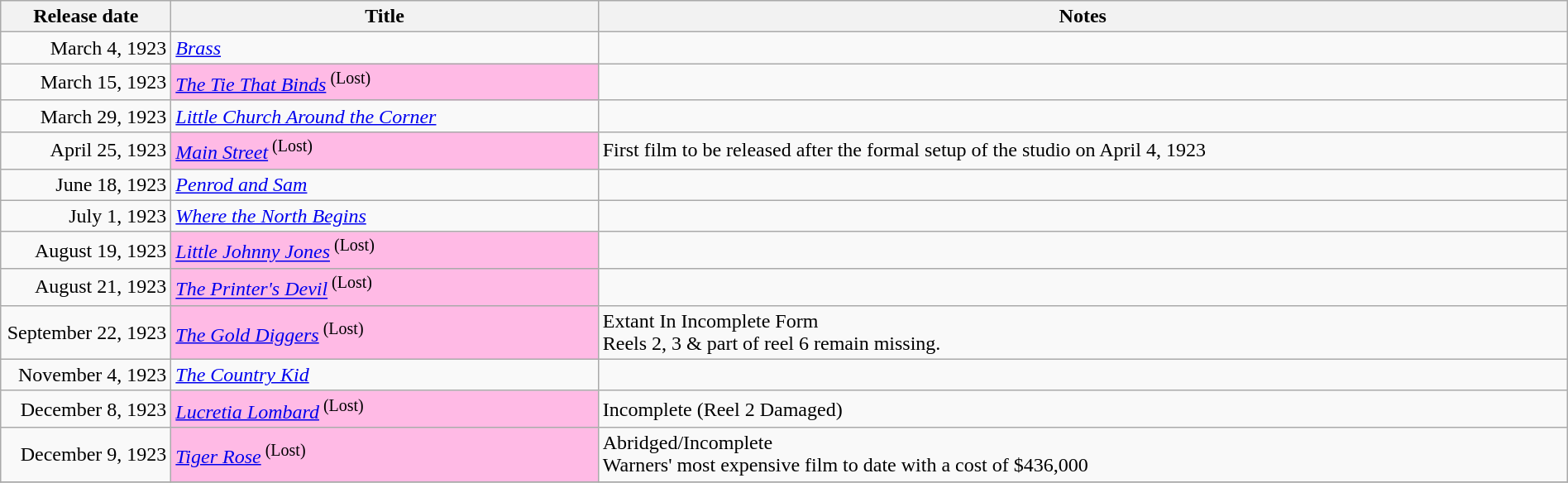<table class="wikitable sortable" style="width:100%;">
<tr>
<th scope="col" style="width:130px;">Release date</th>
<th>Title</th>
<th>Notes</th>
</tr>
<tr>
<td style="text-align:right;">March 4, 1923</td>
<td><em><a href='#'>Brass</a></em></td>
<td></td>
</tr>
<tr>
<td style="text-align:right;">March 15, 1923</td>
<td bgcolor=FFBAE5><em><a href='#'>The Tie That Binds</a></em><sup> (Lost)</sup></td>
<td></td>
</tr>
<tr>
<td style="text-align:right;">March 29, 1923</td>
<td><em><a href='#'>Little Church Around the Corner</a></em></td>
<td></td>
</tr>
<tr>
<td style="text-align:right;">April 25, 1923</td>
<td bgcolor=FFBAE5><em><a href='#'>Main Street</a></em><sup> (Lost)</sup></td>
<td>First film to be released after the formal setup of the studio on April 4, 1923</td>
</tr>
<tr>
<td style="text-align:right;">June 18, 1923</td>
<td><em><a href='#'>Penrod and Sam</a></em></td>
<td></td>
</tr>
<tr>
<td style="text-align:right;">July 1, 1923</td>
<td><em><a href='#'>Where the North Begins</a></em></td>
<td></td>
</tr>
<tr>
<td style="text-align:right;">August 19, 1923</td>
<td bgcolor=FFBAE5><em><a href='#'>Little Johnny Jones</a></em><sup> (Lost)</sup></td>
<td></td>
</tr>
<tr>
<td style="text-align:right;">August 21, 1923</td>
<td bgcolor=FFBAE5><em><a href='#'>The Printer's Devil</a></em><sup> (Lost)</sup></td>
<td></td>
</tr>
<tr>
<td style="text-align:right;">September 22, 1923</td>
<td bgcolor=FFBAE5><em><a href='#'>The Gold Diggers</a></em><sup> (Lost)</sup></td>
<td>Extant In Incomplete Form<br>Reels 2, 3 & part of reel 6 remain missing.</td>
</tr>
<tr>
<td style="text-align:right;">November 4, 1923</td>
<td><em><a href='#'>The Country Kid</a></em></td>
<td></td>
</tr>
<tr>
<td style="text-align:right;">December 8, 1923</td>
<td bgcolor=FFBAE5><em><a href='#'>Lucretia Lombard</a></em><sup> (Lost)</sup></td>
<td>Incomplete (Reel 2 Damaged)</td>
</tr>
<tr>
<td style="text-align:right;">December 9, 1923</td>
<td bgcolor=FFBAE5><em><a href='#'>Tiger Rose</a></em><sup> (Lost)</sup></td>
<td>Abridged/Incomplete<br>Warners' most expensive film to date with a cost of $436,000</td>
</tr>
<tr>
</tr>
</table>
